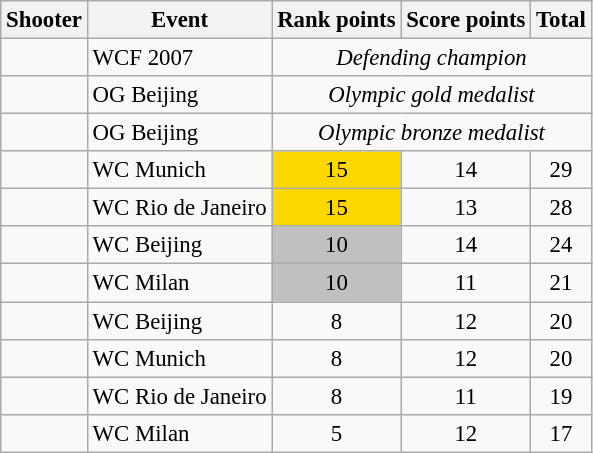<table class="wikitable" style="font-size: 95%">
<tr>
<th>Shooter</th>
<th>Event</th>
<th>Rank points</th>
<th>Score points</th>
<th>Total</th>
</tr>
<tr>
<td></td>
<td>WCF 2007</td>
<td colspan=3 style="text-align: center"><em>Defending champion</em></td>
</tr>
<tr>
<td></td>
<td>OG Beijing</td>
<td colspan=3 style="text-align: center"><em>Olympic gold medalist</em></td>
</tr>
<tr>
<td></td>
<td>OG Beijing</td>
<td colspan=3 style="text-align: center"><em>Olympic bronze medalist</em></td>
</tr>
<tr>
<td></td>
<td>WC Munich</td>
<td style="text-align: center; background: gold">15</td>
<td style="text-align: center">14</td>
<td style="text-align: center">29</td>
</tr>
<tr>
<td></td>
<td>WC Rio de Janeiro</td>
<td style="text-align: center; background: gold">15</td>
<td style="text-align: center">13</td>
<td style="text-align: center">28</td>
</tr>
<tr>
<td></td>
<td>WC Beijing</td>
<td style="text-align: center; background: silver">10</td>
<td style="text-align: center">14</td>
<td style="text-align: center">24</td>
</tr>
<tr>
<td></td>
<td>WC Milan</td>
<td style="text-align: center; background: silver">10</td>
<td style="text-align: center">11</td>
<td style="text-align: center">21</td>
</tr>
<tr>
<td></td>
<td>WC Beijing</td>
<td style="text-align: center; background: bronze">8</td>
<td style="text-align: center">12</td>
<td style="text-align: center">20</td>
</tr>
<tr>
<td></td>
<td>WC Munich</td>
<td style="text-align: center; background: bronze">8</td>
<td style="text-align: center">12</td>
<td style="text-align: center">20</td>
</tr>
<tr>
<td></td>
<td>WC Rio de Janeiro</td>
<td style="text-align: center; background: bronze">8</td>
<td style="text-align: center">11</td>
<td style="text-align: center">19</td>
</tr>
<tr>
<td></td>
<td>WC Milan</td>
<td style="text-align: center">5</td>
<td style="text-align: center">12</td>
<td style="text-align: center">17</td>
</tr>
</table>
